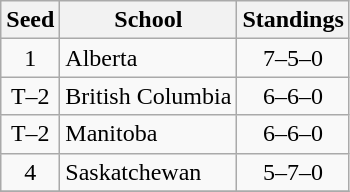<table class="wikitable">
<tr>
<th>Seed</th>
<th>School</th>
<th>Standings</th>
</tr>
<tr>
<td style="text-align:center">1</td>
<td>Alberta</td>
<td style="text-align:center">7–5–0</td>
</tr>
<tr>
<td style="text-align:center">T–2</td>
<td>British Columbia</td>
<td style="text-align:center">6–6–0</td>
</tr>
<tr>
<td style="text-align:center">T–2</td>
<td>Manitoba</td>
<td style="text-align:center">6–6–0</td>
</tr>
<tr>
<td style="text-align:center">4</td>
<td>Saskatchewan</td>
<td style="text-align:center">5–7–0</td>
</tr>
<tr>
</tr>
</table>
